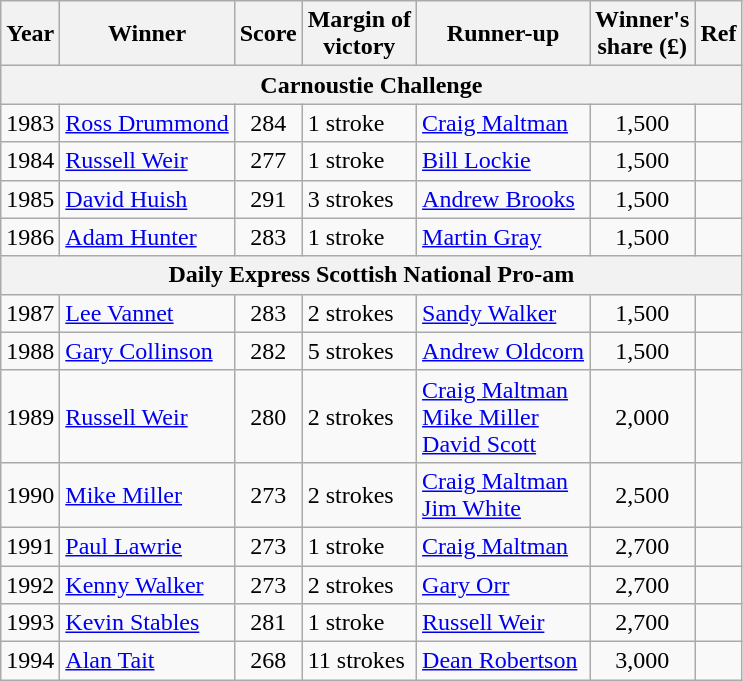<table class="wikitable">
<tr>
<th>Year</th>
<th>Winner</th>
<th>Score</th>
<th>Margin of<br>victory</th>
<th>Runner-up</th>
<th>Winner's<br>share (£)</th>
<th>Ref</th>
</tr>
<tr>
<th colspan=8>Carnoustie Challenge</th>
</tr>
<tr>
<td>1983</td>
<td> <a href='#'>Ross Drummond</a></td>
<td align=center>284</td>
<td>1 stroke</td>
<td> <a href='#'>Craig Maltman</a></td>
<td align=center>1,500</td>
<td></td>
</tr>
<tr>
<td>1984</td>
<td> <a href='#'>Russell Weir</a></td>
<td align=center>277</td>
<td>1 stroke</td>
<td> <a href='#'>Bill Lockie</a></td>
<td align=center>1,500</td>
<td></td>
</tr>
<tr>
<td>1985</td>
<td> <a href='#'>David Huish</a></td>
<td align=center>291</td>
<td>3 strokes</td>
<td> <a href='#'>Andrew Brooks</a></td>
<td align=center>1,500</td>
<td></td>
</tr>
<tr>
<td>1986</td>
<td> <a href='#'>Adam Hunter</a></td>
<td align=center>283</td>
<td>1 stroke</td>
<td> <a href='#'>Martin Gray</a></td>
<td align=center>1,500</td>
<td></td>
</tr>
<tr>
<th colspan=8>Daily Express Scottish National Pro-am</th>
</tr>
<tr>
<td>1987</td>
<td> <a href='#'>Lee Vannet</a></td>
<td align=center>283</td>
<td>2 strokes</td>
<td> <a href='#'>Sandy Walker</a></td>
<td align=center>1,500</td>
<td></td>
</tr>
<tr>
<td>1988</td>
<td> <a href='#'>Gary Collinson</a></td>
<td align=center>282</td>
<td>5 strokes</td>
<td> <a href='#'>Andrew Oldcorn</a></td>
<td align=center>1,500</td>
<td></td>
</tr>
<tr>
<td>1989</td>
<td> <a href='#'>Russell Weir</a></td>
<td align=center>280</td>
<td>2 strokes</td>
<td> <a href='#'>Craig Maltman</a><br> <a href='#'>Mike Miller</a><br> <a href='#'>David Scott</a></td>
<td align=center>2,000</td>
<td></td>
</tr>
<tr>
<td>1990</td>
<td> <a href='#'>Mike Miller</a></td>
<td align=center>273</td>
<td>2 strokes</td>
<td> <a href='#'>Craig Maltman</a><br> <a href='#'>Jim White</a></td>
<td align=center>2,500</td>
<td></td>
</tr>
<tr>
<td>1991</td>
<td> <a href='#'>Paul Lawrie</a></td>
<td align=center>273</td>
<td>1 stroke</td>
<td> <a href='#'>Craig Maltman</a></td>
<td align=center>2,700</td>
<td></td>
</tr>
<tr>
<td>1992</td>
<td> <a href='#'>Kenny Walker</a></td>
<td align=center>273</td>
<td>2 strokes</td>
<td> <a href='#'>Gary Orr</a></td>
<td align=center>2,700</td>
<td></td>
</tr>
<tr>
<td>1993</td>
<td> <a href='#'>Kevin Stables</a></td>
<td align=center>281</td>
<td>1 stroke</td>
<td> <a href='#'>Russell Weir</a></td>
<td align=center>2,700</td>
<td></td>
</tr>
<tr>
<td>1994</td>
<td> <a href='#'>Alan Tait</a></td>
<td align=center>268</td>
<td>11 strokes</td>
<td> <a href='#'>Dean Robertson</a></td>
<td align=center>3,000</td>
<td></td>
</tr>
</table>
